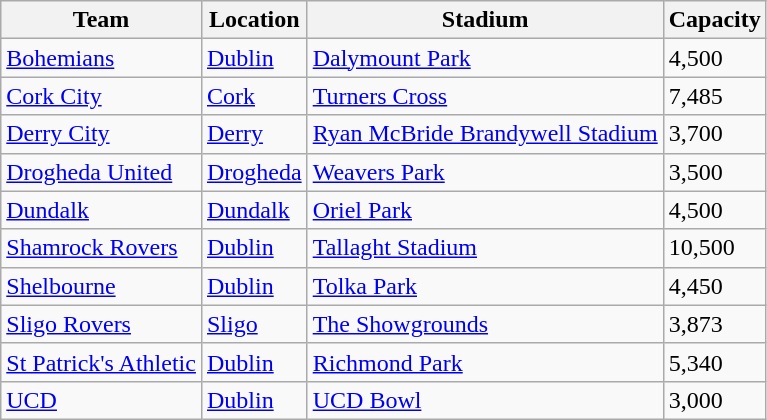<table class="wikitable sortable">
<tr>
<th>Team</th>
<th>Location</th>
<th>Stadium</th>
<th>Capacity</th>
</tr>
<tr>
<td><a href='#'>Bohemians</a></td>
<td><a href='#'>Dublin</a> </td>
<td><a href='#'>Dalymount Park</a></td>
<td>4,500</td>
</tr>
<tr>
<td><a href='#'>Cork City</a></td>
<td><a href='#'>Cork</a></td>
<td><a href='#'>Turners Cross</a></td>
<td>7,485</td>
</tr>
<tr>
<td><a href='#'>Derry City</a></td>
<td><a href='#'>Derry</a></td>
<td><a href='#'>Ryan McBride Brandywell Stadium</a></td>
<td>3,700</td>
</tr>
<tr>
<td><a href='#'>Drogheda United</a></td>
<td><a href='#'>Drogheda</a></td>
<td><a href='#'>Weavers Park</a></td>
<td>3,500</td>
</tr>
<tr>
<td><a href='#'>Dundalk</a></td>
<td><a href='#'>Dundalk</a></td>
<td><a href='#'>Oriel Park</a></td>
<td>4,500</td>
</tr>
<tr>
<td><a href='#'>Shamrock Rovers</a></td>
<td><a href='#'>Dublin</a> </td>
<td><a href='#'>Tallaght Stadium</a></td>
<td>10,500</td>
</tr>
<tr>
<td><a href='#'>Shelbourne</a></td>
<td><a href='#'>Dublin</a> </td>
<td><a href='#'>Tolka Park</a></td>
<td>4,450</td>
</tr>
<tr>
<td><a href='#'>Sligo Rovers</a></td>
<td><a href='#'>Sligo</a></td>
<td><a href='#'>The Showgrounds</a></td>
<td>3,873</td>
</tr>
<tr>
<td><a href='#'>St Patrick's Athletic</a></td>
<td><a href='#'>Dublin</a> </td>
<td><a href='#'>Richmond Park</a></td>
<td>5,340</td>
</tr>
<tr>
<td><a href='#'>UCD</a></td>
<td><a href='#'>Dublin</a> </td>
<td><a href='#'>UCD Bowl</a></td>
<td>3,000</td>
</tr>
</table>
